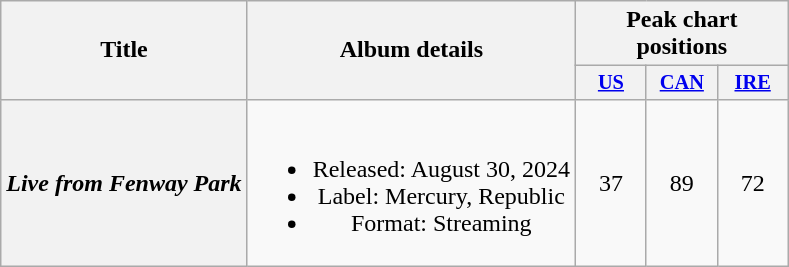<table class="wikitable plainrowheaders" style="text-align:center">
<tr>
<th scope="col" rowspan="2">Title</th>
<th scope="col" rowspan="2">Album details</th>
<th scope="col" colspan="3">Peak chart positions</th>
</tr>
<tr>
<th scope="col" style="width:3em;font-size:85%;"><a href='#'>US</a><br></th>
<th scope="col" style="width:3em;font-size:85%;"><a href='#'>CAN</a><br></th>
<th scope="col" style="width:3em;font-size:85%;"><a href='#'>IRE</a><br></th>
</tr>
<tr>
<th scope="row"><em>Live from Fenway Park</em></th>
<td><br><ul><li>Released: August 30, 2024</li><li>Label: Mercury, Republic</li><li>Format: Streaming</li></ul></td>
<td>37</td>
<td>89</td>
<td>72</td>
</tr>
</table>
